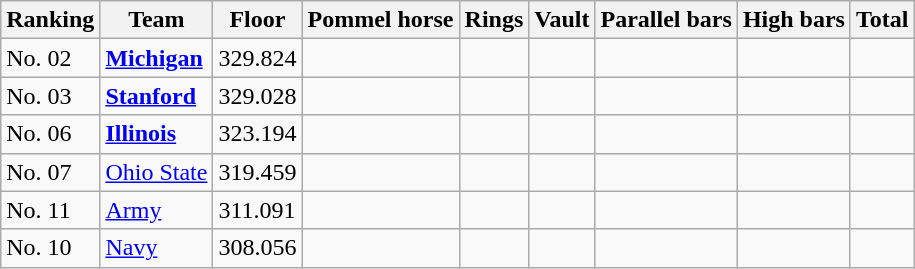<table class="wikitable sortable">
<tr>
<th>Ranking</th>
<th>Team</th>
<th>Floor</th>
<th>Pommel horse</th>
<th>Rings</th>
<th>Vault</th>
<th>Parallel bars</th>
<th>High bars</th>
<th>Total</th>
</tr>
<tr>
<td>No. 02</td>
<td><strong><a href='#'>Michigan</a></strong></td>
<td>329.824</td>
<td></td>
<td></td>
<td></td>
<td></td>
<td></td>
<td></td>
</tr>
<tr>
<td>No. 03</td>
<td><strong><a href='#'>Stanford</a></strong></td>
<td>329.028</td>
<td></td>
<td></td>
<td></td>
<td></td>
<td></td>
<td></td>
</tr>
<tr>
<td>No. 06</td>
<td><strong><a href='#'>Illinois</a></strong></td>
<td>323.194</td>
<td></td>
<td></td>
<td></td>
<td></td>
<td></td>
<td></td>
</tr>
<tr>
<td>No. 07</td>
<td><a href='#'>Ohio State</a></td>
<td>319.459</td>
<td></td>
<td></td>
<td></td>
<td></td>
<td></td>
<td></td>
</tr>
<tr>
<td>No. 11</td>
<td><a href='#'>Army</a></td>
<td>311.091</td>
<td></td>
<td></td>
<td></td>
<td></td>
<td></td>
<td></td>
</tr>
<tr>
<td>No. 10</td>
<td><a href='#'>Navy</a></td>
<td>308.056</td>
<td></td>
<td></td>
<td></td>
<td></td>
<td></td>
<td></td>
</tr>
</table>
